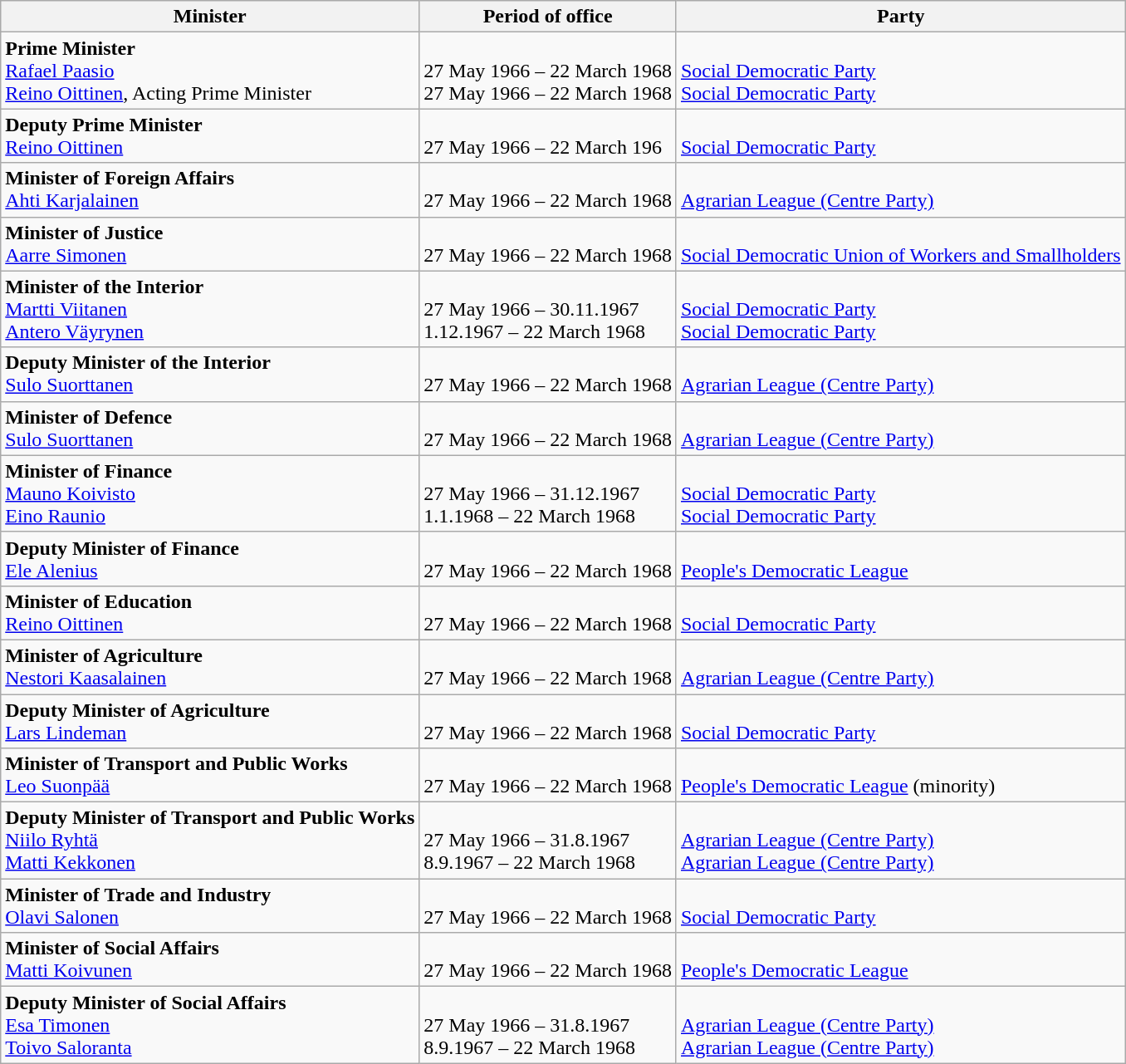<table class="wikitable">
<tr>
<th>Minister</th>
<th>Period of office</th>
<th>Party</th>
</tr>
<tr>
<td><strong>Prime Minister</strong><br><a href='#'>Rafael Paasio</a> <br><a href='#'>Reino Oittinen</a>, Acting Prime Minister</td>
<td><br>27 May 1966 – 22 March 1968 <br>27 May 1966 – 22 March 1968</td>
<td><br><a href='#'>Social Democratic Party</a><br><a href='#'>Social Democratic Party</a></td>
</tr>
<tr>
<td><strong>Deputy Prime Minister</strong><br><a href='#'>Reino Oittinen</a></td>
<td><br>27 May 1966 – 22 March 196</td>
<td><br><a href='#'>Social Democratic Party</a></td>
</tr>
<tr>
<td><strong>Minister of Foreign Affairs</strong><br><a href='#'>Ahti Karjalainen</a></td>
<td><br>27 May 1966 – 22 March 1968</td>
<td><br><a href='#'>Agrarian League (Centre Party)</a></td>
</tr>
<tr>
<td><strong>Minister of Justice</strong><br><a href='#'>Aarre Simonen</a></td>
<td><br>27 May 1966 – 22 March 1968</td>
<td><br><a href='#'>Social Democratic Union of Workers and Smallholders</a></td>
</tr>
<tr>
<td><strong>Minister of the Interior</strong><br><a href='#'>Martti Viitanen</a> <br><a href='#'>Antero Väyrynen</a></td>
<td><br>27 May 1966 – 30.11.1967 <br>1.12.1967 – 22 March 1968</td>
<td><br><a href='#'>Social Democratic Party</a><br><a href='#'>Social Democratic Party</a></td>
</tr>
<tr>
<td><strong>Deputy Minister of the Interior</strong><br><a href='#'>Sulo Suorttanen</a></td>
<td><br>27 May 1966 – 22 March 1968</td>
<td><br><a href='#'>Agrarian League (Centre Party)</a></td>
</tr>
<tr>
<td><strong>Minister of Defence</strong><br><a href='#'>Sulo Suorttanen</a></td>
<td><br>27 May 1966 – 22 March 1968</td>
<td><br><a href='#'>Agrarian League (Centre Party)</a></td>
</tr>
<tr>
<td><strong>Minister of Finance</strong><br><a href='#'>Mauno Koivisto</a> <br><a href='#'>Eino Raunio</a></td>
<td><br>27 May 1966 – 31.12.1967 <br>1.1.1968 – 22 March 1968</td>
<td><br><a href='#'>Social Democratic Party</a><br><a href='#'>Social Democratic Party</a></td>
</tr>
<tr>
<td><strong>Deputy Minister of Finance</strong><br><a href='#'>Ele Alenius</a></td>
<td><br>27 May 1966 – 22 March 1968</td>
<td><br><a href='#'>People's Democratic League</a></td>
</tr>
<tr>
<td><strong>Minister of Education</strong><br><a href='#'>Reino Oittinen</a></td>
<td><br>27 May 1966 – 22 March 1968</td>
<td><br><a href='#'>Social Democratic Party</a></td>
</tr>
<tr>
<td><strong>Minister of Agriculture</strong><br><a href='#'>Nestori Kaasalainen</a></td>
<td><br>27 May 1966 – 22 March 1968</td>
<td><br><a href='#'>Agrarian League (Centre Party)</a></td>
</tr>
<tr>
<td><strong>Deputy Minister of Agriculture</strong><br><a href='#'>Lars Lindeman</a></td>
<td><br>27 May 1966 – 22 March 1968</td>
<td><br><a href='#'>Social Democratic Party</a></td>
</tr>
<tr>
<td><strong>Minister of Transport and Public Works</strong><br><a href='#'>Leo Suonpää</a></td>
<td><br>27 May 1966 – 22 March 1968</td>
<td><br><a href='#'>People's Democratic League</a> (minority)</td>
</tr>
<tr>
<td><strong>Deputy Minister of Transport and Public Works</strong><br><a href='#'>Niilo Ryhtä</a> <br><a href='#'>Matti Kekkonen</a></td>
<td><br>27 May 1966 – 31.8.1967 <br>8.9.1967 – 22 March 1968</td>
<td><br><a href='#'>Agrarian League (Centre Party)</a><br><a href='#'>Agrarian League (Centre Party)</a></td>
</tr>
<tr>
<td><strong>Minister of Trade and Industry</strong><br><a href='#'>Olavi Salonen</a></td>
<td><br>27 May 1966 – 22 March 1968</td>
<td><br><a href='#'>Social Democratic Party</a></td>
</tr>
<tr>
<td><strong>Minister of Social Affairs</strong><br><a href='#'>Matti Koivunen</a></td>
<td><br>27 May 1966 – 22 March 1968</td>
<td><br><a href='#'>People's Democratic League</a></td>
</tr>
<tr>
<td><strong>Deputy Minister of Social Affairs</strong><br><a href='#'>Esa Timonen</a> <br><a href='#'>Toivo Saloranta</a></td>
<td><br>27 May 1966 – 31.8.1967 <br>8.9.1967 – 22 March 1968</td>
<td><br><a href='#'>Agrarian League (Centre Party)</a><br><a href='#'>Agrarian League (Centre Party)</a></td>
</tr>
</table>
